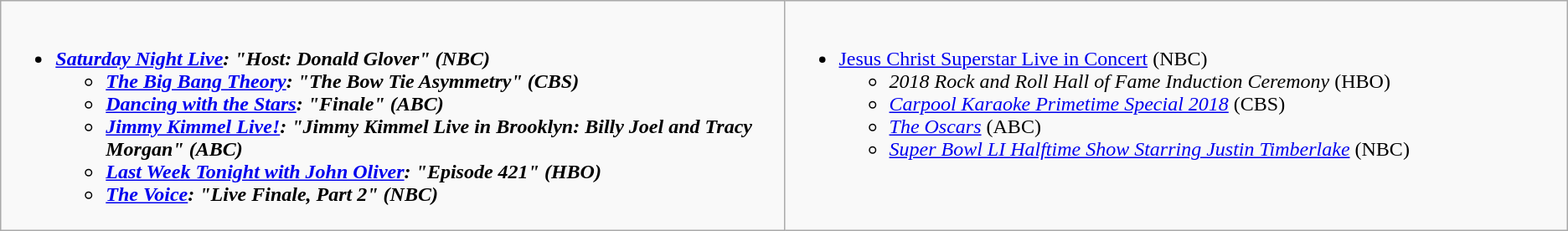<table class="wikitable">
<tr>
<td style="vertical-align:top;" width="50%"><br><ul><li><strong><em><a href='#'>Saturday Night Live</a><em>: "Host: Donald Glover" (NBC)<strong><ul><li></em><a href='#'>The Big Bang Theory</a><em>: "The Bow Tie Asymmetry" (CBS)</li><li></em><a href='#'>Dancing with the Stars</a><em>: "Finale" (ABC)</li><li></em><a href='#'>Jimmy Kimmel Live!</a><em>: "Jimmy Kimmel Live in Brooklyn: Billy Joel and Tracy Morgan" (ABC)</li><li></em><a href='#'>Last Week Tonight with John Oliver</a><em>: "Episode 421" (HBO)</li><li></em><a href='#'>The Voice</a><em>: "Live Finale, Part 2" (NBC)</li></ul></li></ul></td>
<td style="vertical-align:top;" width="50%"><br><ul><li></em></strong><a href='#'>Jesus Christ Superstar Live in Concert</a></em> (NBC)</strong><ul><li><em>2018 Rock and Roll Hall of Fame Induction Ceremony</em> (HBO)</li><li><em><a href='#'>Carpool Karaoke Primetime Special 2018</a></em> (CBS)</li><li><em><a href='#'>The Oscars</a></em> (ABC)</li><li><em><a href='#'>Super Bowl LI Halftime Show Starring Justin Timberlake</a></em> (NBC)</li></ul></li></ul></td>
</tr>
</table>
